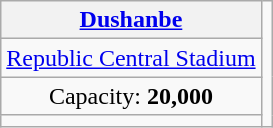<table class="wikitable" style="text-align:center">
<tr>
<th><a href='#'>Dushanbe</a></th>
<td rowspan=4></td>
</tr>
<tr>
<td><a href='#'>Republic Central Stadium</a></td>
</tr>
<tr>
<td>Capacity: <strong>20,000</strong></td>
</tr>
<tr>
<td></td>
</tr>
</table>
